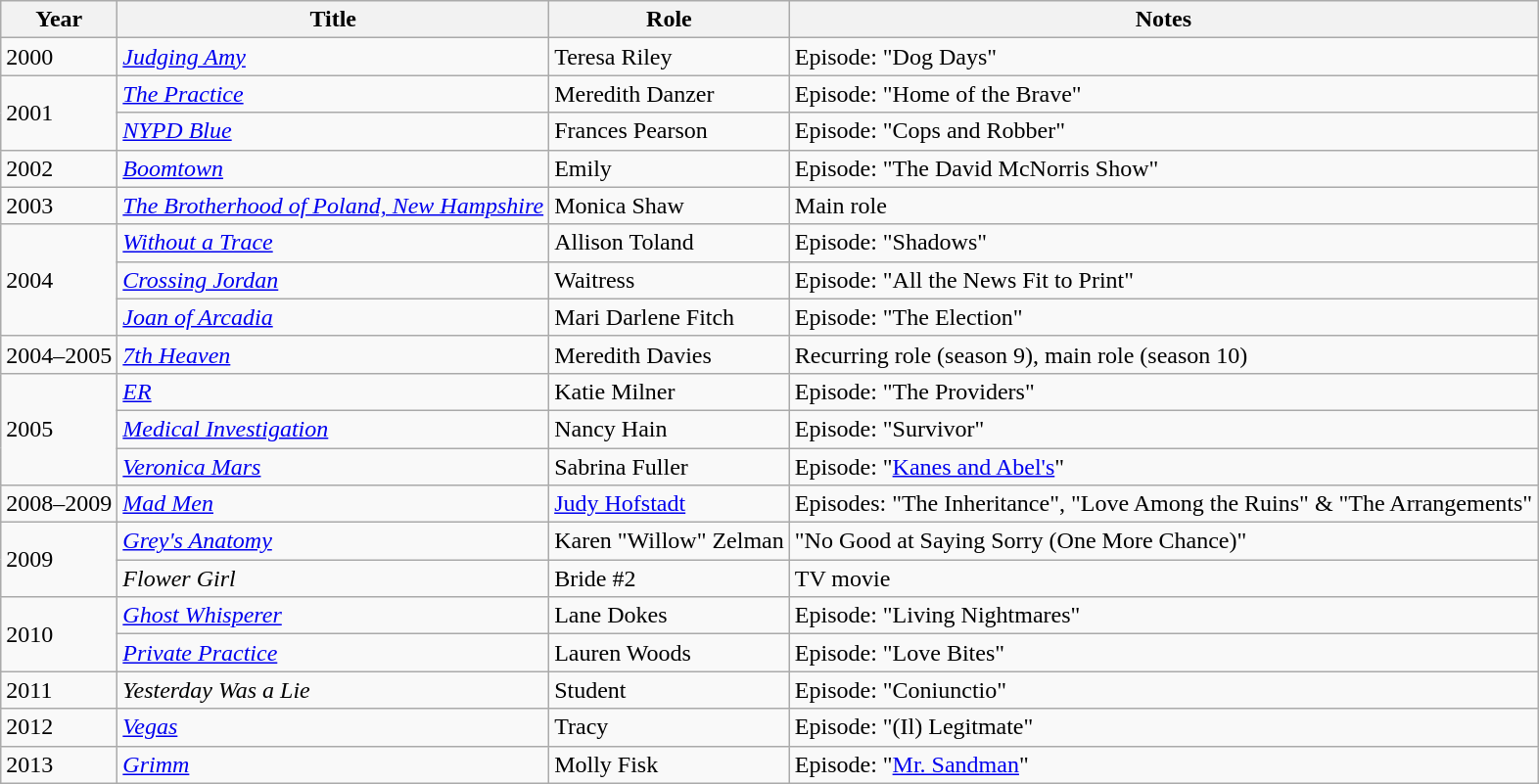<table class="wikitable sortable">
<tr>
<th>Year</th>
<th>Title</th>
<th>Role</th>
<th class="unsortable">Notes</th>
</tr>
<tr>
<td>2000</td>
<td><em><a href='#'>Judging Amy</a></em></td>
<td>Teresa Riley</td>
<td>Episode: "Dog Days"</td>
</tr>
<tr>
<td rowspan=2>2001</td>
<td><em><a href='#'>The Practice</a></em></td>
<td>Meredith Danzer</td>
<td>Episode: "Home of the Brave"</td>
</tr>
<tr>
<td><em><a href='#'>NYPD Blue</a></em></td>
<td>Frances Pearson</td>
<td>Episode: "Cops and Robber"</td>
</tr>
<tr>
<td>2002</td>
<td><em><a href='#'>Boomtown</a></em></td>
<td>Emily</td>
<td>Episode: "The David McNorris Show"</td>
</tr>
<tr>
<td>2003</td>
<td><em><a href='#'>The Brotherhood of Poland, New Hampshire</a></em></td>
<td>Monica Shaw</td>
<td>Main role</td>
</tr>
<tr>
<td rowspan=3>2004</td>
<td><em><a href='#'>Without a Trace</a></em></td>
<td>Allison Toland</td>
<td>Episode: "Shadows"</td>
</tr>
<tr>
<td><em><a href='#'>Crossing Jordan</a></em></td>
<td>Waitress</td>
<td>Episode: "All the News Fit to Print"</td>
</tr>
<tr>
<td><em><a href='#'>Joan of Arcadia</a></em></td>
<td>Mari Darlene Fitch</td>
<td>Episode: "The Election"</td>
</tr>
<tr>
<td>2004–2005</td>
<td><em><a href='#'>7th Heaven</a></em></td>
<td>Meredith Davies</td>
<td>Recurring role (season 9), main role (season 10)</td>
</tr>
<tr>
<td rowspan=3>2005</td>
<td><em><a href='#'>ER</a></em></td>
<td>Katie Milner</td>
<td>Episode: "The Providers"</td>
</tr>
<tr>
<td><em><a href='#'>Medical Investigation</a></em></td>
<td>Nancy Hain</td>
<td>Episode: "Survivor"</td>
</tr>
<tr>
<td><em><a href='#'>Veronica Mars</a></em></td>
<td>Sabrina Fuller</td>
<td>Episode: "<a href='#'>Kanes and Abel's</a>"</td>
</tr>
<tr>
<td>2008–2009</td>
<td><em><a href='#'>Mad Men</a></em></td>
<td><a href='#'>Judy Hofstadt</a></td>
<td>Episodes: "The Inheritance", "Love Among the Ruins" & "The Arrangements"</td>
</tr>
<tr>
<td rowspan=2>2009</td>
<td><em><a href='#'>Grey's Anatomy</a></em></td>
<td>Karen "Willow" Zelman</td>
<td>"No Good at Saying Sorry (One More Chance)"</td>
</tr>
<tr>
<td><em>Flower Girl</em></td>
<td>Bride #2</td>
<td>TV movie</td>
</tr>
<tr>
<td rowspan=2>2010</td>
<td><em><a href='#'>Ghost Whisperer</a></em></td>
<td>Lane Dokes</td>
<td>Episode: "Living Nightmares"</td>
</tr>
<tr>
<td><em><a href='#'>Private Practice</a></em></td>
<td>Lauren Woods</td>
<td>Episode: "Love Bites"</td>
</tr>
<tr>
<td>2011</td>
<td><em>Yesterday Was a Lie</em></td>
<td>Student</td>
<td>Episode: "Coniunctio"</td>
</tr>
<tr>
<td>2012</td>
<td><em><a href='#'>Vegas</a></em></td>
<td>Tracy</td>
<td>Episode: "(Il) Legitmate"</td>
</tr>
<tr>
<td>2013</td>
<td><em><a href='#'>Grimm</a></em></td>
<td>Molly Fisk</td>
<td>Episode: "<a href='#'>Mr. Sandman</a>"</td>
</tr>
</table>
